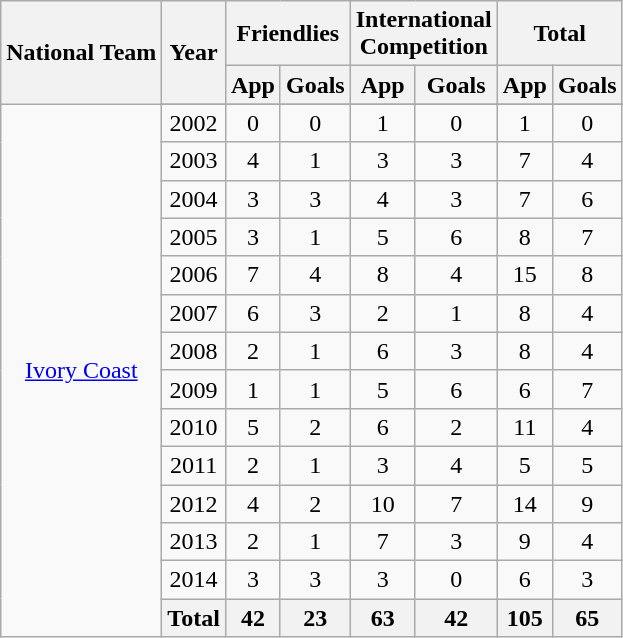<table class="wikitable" style="text-align:center">
<tr>
<th rowspan="2">National Team</th>
<th rowspan="2">Year</th>
<th colspan="2">Friendlies</th>
<th colspan="2">International<br>Competition</th>
<th colspan="2">Total</th>
</tr>
<tr>
<th>App</th>
<th>Goals</th>
<th>App</th>
<th>Goals</th>
<th>App</th>
<th>Goals</th>
</tr>
<tr>
<td rowspan="15"><a href='#'>Ivory Coast</a></td>
</tr>
<tr>
<td>2002</td>
<td>0</td>
<td>0</td>
<td>1</td>
<td>0</td>
<td>1</td>
<td>0</td>
</tr>
<tr>
<td>2003</td>
<td>4</td>
<td>1</td>
<td>3</td>
<td>3</td>
<td>7</td>
<td>4</td>
</tr>
<tr>
<td>2004</td>
<td>3</td>
<td>3</td>
<td>4</td>
<td>3</td>
<td>7</td>
<td>6</td>
</tr>
<tr>
<td>2005</td>
<td>3</td>
<td>1</td>
<td>5</td>
<td>6</td>
<td>8</td>
<td>7</td>
</tr>
<tr>
<td>2006</td>
<td>7</td>
<td>4</td>
<td>8</td>
<td>4</td>
<td>15</td>
<td>8</td>
</tr>
<tr>
<td>2007</td>
<td>6</td>
<td>3</td>
<td>2</td>
<td>1</td>
<td>8</td>
<td>4</td>
</tr>
<tr>
<td>2008</td>
<td>2</td>
<td>1</td>
<td>6</td>
<td>3</td>
<td>8</td>
<td>4</td>
</tr>
<tr>
<td>2009</td>
<td>1</td>
<td>1</td>
<td>5</td>
<td>6</td>
<td>6</td>
<td>7</td>
</tr>
<tr>
<td>2010</td>
<td>5</td>
<td>2</td>
<td>6</td>
<td>2</td>
<td>11</td>
<td>4</td>
</tr>
<tr>
<td>2011</td>
<td>2</td>
<td>1</td>
<td>3</td>
<td>4</td>
<td>5</td>
<td>5</td>
</tr>
<tr>
<td>2012</td>
<td>4</td>
<td>2</td>
<td>10</td>
<td>7</td>
<td>14</td>
<td>9</td>
</tr>
<tr>
<td>2013</td>
<td>2</td>
<td>1</td>
<td>7</td>
<td>3</td>
<td>9</td>
<td>4</td>
</tr>
<tr>
<td>2014</td>
<td>3</td>
<td>3</td>
<td>3</td>
<td>0</td>
<td>6</td>
<td>3</td>
</tr>
<tr>
<th>Total</th>
<th>42</th>
<th>23</th>
<th>63</th>
<th>42</th>
<th>105</th>
<th>65</th>
</tr>
</table>
